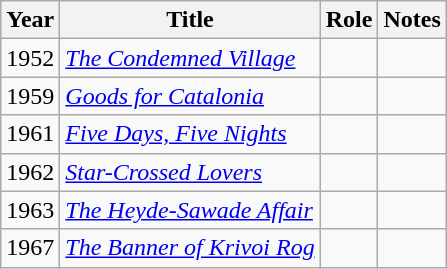<table class="wikitable sortable">
<tr>
<th>Year</th>
<th>Title</th>
<th>Role</th>
<th class="unsortable">Notes</th>
</tr>
<tr>
<td>1952</td>
<td><em><a href='#'>The Condemned Village</a></em></td>
<td></td>
<td></td>
</tr>
<tr>
<td>1959</td>
<td><em><a href='#'>Goods for Catalonia</a></em></td>
<td></td>
<td></td>
</tr>
<tr>
<td>1961</td>
<td><em><a href='#'>Five Days, Five Nights</a></em></td>
<td></td>
<td></td>
</tr>
<tr>
<td>1962</td>
<td><em><a href='#'>Star-Crossed Lovers</a></em></td>
<td></td>
<td></td>
</tr>
<tr>
<td>1963</td>
<td><em><a href='#'>The Heyde-Sawade Affair</a></em></td>
<td></td>
<td></td>
</tr>
<tr>
<td>1967</td>
<td><em><a href='#'>The Banner of Krivoi Rog</a></em></td>
<td></td>
<td></td>
</tr>
</table>
